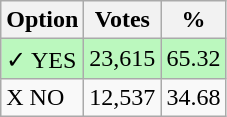<table class="wikitable">
<tr>
<th>Option</th>
<th>Votes</th>
<th>%</th>
</tr>
<tr>
<td style=background:#bbf8be>✓ YES</td>
<td style=background:#bbf8be>23,615</td>
<td style=background:#bbf8be>65.32</td>
</tr>
<tr>
<td>X NO</td>
<td>12,537</td>
<td>34.68</td>
</tr>
</table>
